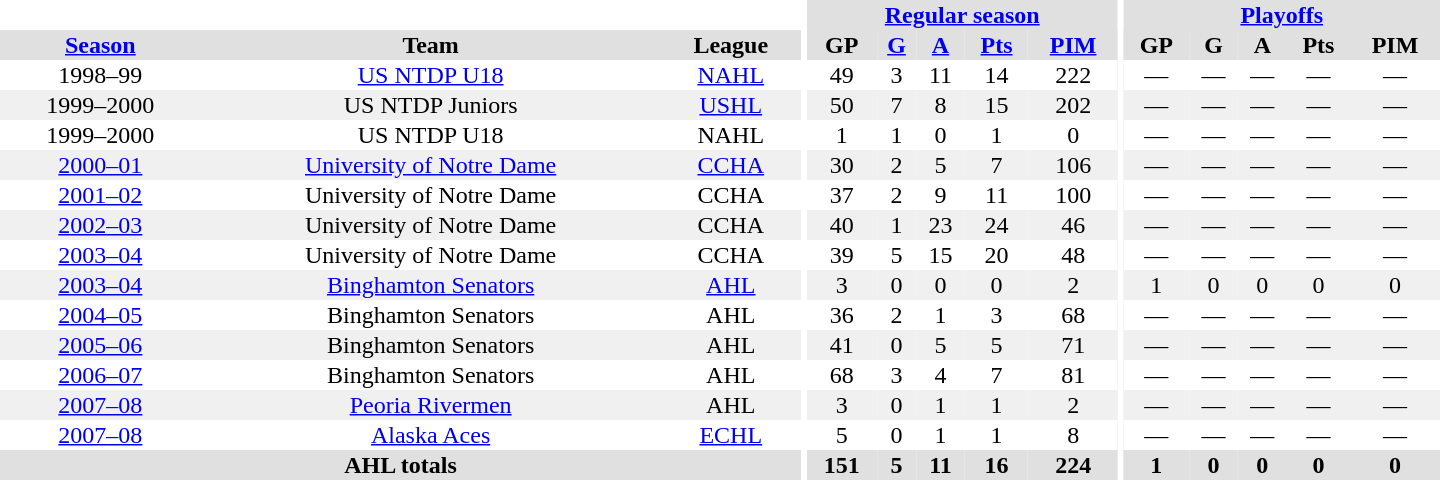<table border="0" cellpadding="1" cellspacing="0" style="text-align:center; width:60em">
<tr bgcolor="#e0e0e0">
<th colspan="3" bgcolor="#ffffff"></th>
<th rowspan="99" bgcolor="#ffffff"></th>
<th colspan="5"><a href='#'>Regular season</a></th>
<th rowspan="99" bgcolor="#ffffff"></th>
<th colspan="5"><a href='#'>Playoffs</a></th>
</tr>
<tr bgcolor="#e0e0e0">
<th><a href='#'>Season</a></th>
<th>Team</th>
<th>League</th>
<th>GP</th>
<th><a href='#'>G</a></th>
<th><a href='#'>A</a></th>
<th><a href='#'>Pts</a></th>
<th><a href='#'>PIM</a></th>
<th>GP</th>
<th>G</th>
<th>A</th>
<th>Pts</th>
<th>PIM</th>
</tr>
<tr>
<td>1998–99</td>
<td><a href='#'>US NTDP U18</a></td>
<td><a href='#'>NAHL</a></td>
<td>49</td>
<td>3</td>
<td>11</td>
<td>14</td>
<td>222</td>
<td>—</td>
<td>—</td>
<td>—</td>
<td>—</td>
<td>—</td>
</tr>
<tr bgcolor="#f0f0f0">
<td>1999–2000</td>
<td>US NTDP Juniors</td>
<td><a href='#'>USHL</a></td>
<td>50</td>
<td>7</td>
<td>8</td>
<td>15</td>
<td>202</td>
<td>—</td>
<td>—</td>
<td>—</td>
<td>—</td>
<td>—</td>
</tr>
<tr>
<td>1999–2000</td>
<td>US NTDP U18</td>
<td>NAHL</td>
<td>1</td>
<td>1</td>
<td>0</td>
<td>1</td>
<td>0</td>
<td>—</td>
<td>—</td>
<td>—</td>
<td>—</td>
<td>—</td>
</tr>
<tr bgcolor="#f0f0f0">
<td><a href='#'>2000–01</a></td>
<td><a href='#'>University of Notre Dame</a></td>
<td><a href='#'>CCHA</a></td>
<td>30</td>
<td>2</td>
<td>5</td>
<td>7</td>
<td>106</td>
<td>—</td>
<td>—</td>
<td>—</td>
<td>—</td>
<td>—</td>
</tr>
<tr>
<td><a href='#'>2001–02</a></td>
<td>University of Notre Dame</td>
<td>CCHA</td>
<td>37</td>
<td>2</td>
<td>9</td>
<td>11</td>
<td>100</td>
<td>—</td>
<td>—</td>
<td>—</td>
<td>—</td>
<td>—</td>
</tr>
<tr bgcolor="#f0f0f0">
<td><a href='#'>2002–03</a></td>
<td>University of Notre Dame</td>
<td>CCHA</td>
<td>40</td>
<td>1</td>
<td>23</td>
<td>24</td>
<td>46</td>
<td>—</td>
<td>—</td>
<td>—</td>
<td>—</td>
<td>—</td>
</tr>
<tr>
<td><a href='#'>2003–04</a></td>
<td>University of Notre Dame</td>
<td>CCHA</td>
<td>39</td>
<td>5</td>
<td>15</td>
<td>20</td>
<td>48</td>
<td>—</td>
<td>—</td>
<td>—</td>
<td>—</td>
<td>—</td>
</tr>
<tr bgcolor="#f0f0f0">
<td><a href='#'>2003–04</a></td>
<td><a href='#'>Binghamton Senators</a></td>
<td><a href='#'>AHL</a></td>
<td>3</td>
<td>0</td>
<td>0</td>
<td>0</td>
<td>2</td>
<td>1</td>
<td>0</td>
<td>0</td>
<td>0</td>
<td>0</td>
</tr>
<tr>
<td><a href='#'>2004–05</a></td>
<td>Binghamton Senators</td>
<td>AHL</td>
<td>36</td>
<td>2</td>
<td>1</td>
<td>3</td>
<td>68</td>
<td>—</td>
<td>—</td>
<td>—</td>
<td>—</td>
<td>—</td>
</tr>
<tr bgcolor="#f0f0f0">
<td><a href='#'>2005–06</a></td>
<td>Binghamton Senators</td>
<td>AHL</td>
<td>41</td>
<td>0</td>
<td>5</td>
<td>5</td>
<td>71</td>
<td>—</td>
<td>—</td>
<td>—</td>
<td>—</td>
<td>—</td>
</tr>
<tr>
<td><a href='#'>2006–07</a></td>
<td>Binghamton Senators</td>
<td>AHL</td>
<td>68</td>
<td>3</td>
<td>4</td>
<td>7</td>
<td>81</td>
<td>—</td>
<td>—</td>
<td>—</td>
<td>—</td>
<td>—</td>
</tr>
<tr bgcolor="#f0f0f0">
<td><a href='#'>2007–08</a></td>
<td><a href='#'>Peoria Rivermen</a></td>
<td>AHL</td>
<td>3</td>
<td>0</td>
<td>1</td>
<td>1</td>
<td>2</td>
<td>—</td>
<td>—</td>
<td>—</td>
<td>—</td>
<td>—</td>
</tr>
<tr>
<td><a href='#'>2007–08</a></td>
<td><a href='#'>Alaska Aces</a></td>
<td><a href='#'>ECHL</a></td>
<td>5</td>
<td>0</td>
<td>1</td>
<td>1</td>
<td>8</td>
<td>—</td>
<td>—</td>
<td>—</td>
<td>—</td>
<td>—</td>
</tr>
<tr bgcolor="#e0e0e0">
<th colspan="3">AHL totals</th>
<th>151</th>
<th>5</th>
<th>11</th>
<th>16</th>
<th>224</th>
<th>1</th>
<th>0</th>
<th>0</th>
<th>0</th>
<th>0</th>
</tr>
</table>
